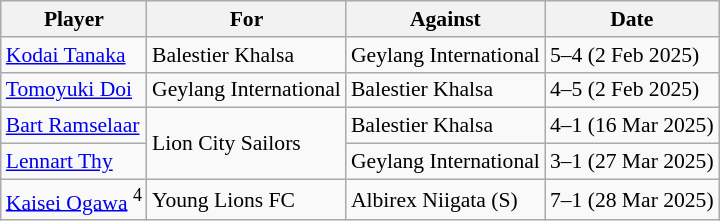<table class="wikitable plainrowheaders sortable" style="font-size:90%">
<tr>
<th>Player</th>
<th>For</th>
<th>Against</th>
<th>Date</th>
</tr>
<tr>
<td rowspan=1> <a href='#'>Kodai Tanaka</a></td>
<td rowspan=1>Balestier Khalsa</td>
<td rowspan=1>Geylang International</td>
<td rowspan=1>5–4 (2 Feb 2025)</td>
</tr>
<tr>
<td rowspan=1> <a href='#'>Tomoyuki Doi</a></td>
<td rowspan=1>Geylang International</td>
<td rowspan=1>Balestier Khalsa</td>
<td rowspan=1>4–5 (2 Feb 2025)</td>
</tr>
<tr>
<td rowspan=1> <a href='#'>Bart Ramselaar</a></td>
<td rowspan=2>Lion City Sailors</td>
<td rowspan=1>Balestier Khalsa</td>
<td rowspan=1>4–1 (16 Mar 2025)</td>
</tr>
<tr>
<td rowspan=1> <a href='#'>Lennart Thy</a></td>
<td rowspan=1>Geylang International</td>
<td rowspan=1>3–1 (27 Mar 2025)</td>
</tr>
<tr>
<td rowspan=1> <a href='#'>Kaisei Ogawa</a> <sup>4</sup></td>
<td rowspan=1>Young Lions FC</td>
<td rowspan=1>Albirex Niigata (S)</td>
<td rowspan=1>7–1 (28 Mar 2025)</td>
</tr>
</table>
